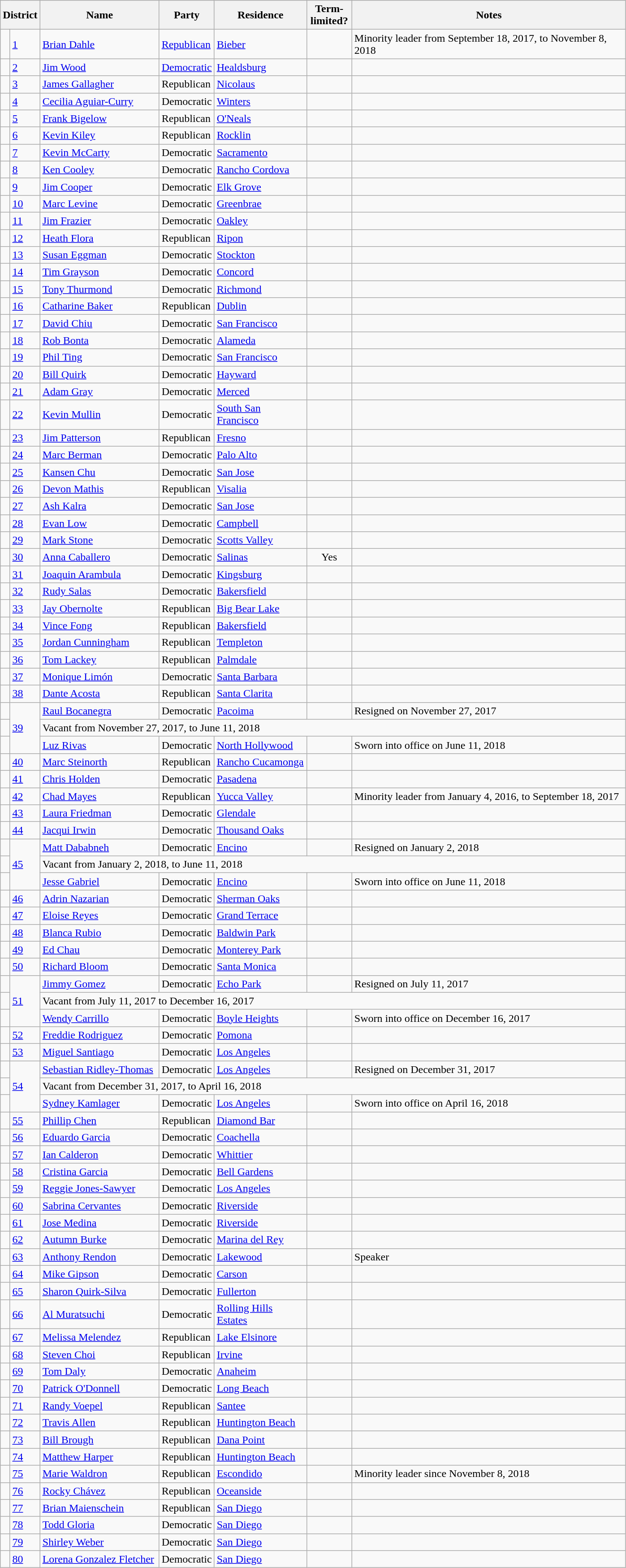<table class="wikitable">
<tr>
<th scope="col" width="30" colspan="2">District</th>
<th scope="col" width="170">Name</th>
<th scope="col" width="70">Party</th>
<th scope="col" width="130">Residence</th>
<th scope="col" width="60">Term-limited?</th>
<th scope="col" width="400">Notes</th>
</tr>
<tr>
<td></td>
<td><a href='#'>1</a></td>
<td><a href='#'>Brian Dahle</a></td>
<td><a href='#'>Republican</a></td>
<td><a href='#'>Bieber</a></td>
<td></td>
<td>Minority leader from September 18, 2017, to November 8, 2018</td>
</tr>
<tr>
<td></td>
<td><a href='#'>2</a></td>
<td><a href='#'>Jim Wood</a></td>
<td><a href='#'>Democratic</a></td>
<td><a href='#'>Healdsburg</a></td>
<td></td>
<td></td>
</tr>
<tr>
<td></td>
<td><a href='#'>3</a></td>
<td><a href='#'>James Gallagher</a></td>
<td>Republican</td>
<td><a href='#'>Nicolaus</a></td>
<td></td>
<td></td>
</tr>
<tr>
<td></td>
<td><a href='#'>4</a></td>
<td><a href='#'>Cecilia Aguiar-Curry</a></td>
<td>Democratic</td>
<td><a href='#'>Winters</a></td>
<td></td>
<td></td>
</tr>
<tr>
<td></td>
<td><a href='#'>5</a></td>
<td><a href='#'>Frank Bigelow</a></td>
<td>Republican</td>
<td><a href='#'>O'Neals</a></td>
<td></td>
<td></td>
</tr>
<tr>
<td></td>
<td><a href='#'>6</a></td>
<td><a href='#'>Kevin Kiley</a></td>
<td>Republican</td>
<td><a href='#'>Rocklin</a></td>
<td></td>
<td></td>
</tr>
<tr>
<td></td>
<td><a href='#'>7</a></td>
<td><a href='#'>Kevin McCarty</a></td>
<td>Democratic</td>
<td><a href='#'>Sacramento</a></td>
<td></td>
<td></td>
</tr>
<tr>
<td></td>
<td><a href='#'>8</a></td>
<td><a href='#'>Ken Cooley</a></td>
<td>Democratic</td>
<td><a href='#'>Rancho Cordova</a></td>
<td></td>
<td></td>
</tr>
<tr>
<td></td>
<td><a href='#'>9</a></td>
<td><a href='#'>Jim Cooper</a></td>
<td>Democratic</td>
<td><a href='#'>Elk Grove</a></td>
<td></td>
<td></td>
</tr>
<tr>
<td></td>
<td><a href='#'>10</a></td>
<td><a href='#'>Marc Levine</a></td>
<td>Democratic</td>
<td><a href='#'>Greenbrae</a></td>
<td></td>
<td></td>
</tr>
<tr>
<td></td>
<td><a href='#'>11</a></td>
<td><a href='#'>Jim Frazier</a></td>
<td>Democratic</td>
<td><a href='#'>Oakley</a></td>
<td></td>
<td></td>
</tr>
<tr>
<td></td>
<td><a href='#'>12</a></td>
<td><a href='#'>Heath Flora</a></td>
<td>Republican</td>
<td><a href='#'>Ripon</a></td>
<td></td>
<td></td>
</tr>
<tr>
<td></td>
<td><a href='#'>13</a></td>
<td><a href='#'>Susan Eggman</a></td>
<td>Democratic</td>
<td><a href='#'>Stockton</a></td>
<td></td>
<td></td>
</tr>
<tr>
<td></td>
<td><a href='#'>14</a></td>
<td><a href='#'>Tim Grayson</a></td>
<td>Democratic</td>
<td><a href='#'>Concord</a></td>
<td></td>
<td></td>
</tr>
<tr>
<td></td>
<td><a href='#'>15</a></td>
<td><a href='#'>Tony Thurmond</a></td>
<td>Democratic</td>
<td><a href='#'>Richmond</a></td>
<td></td>
<td></td>
</tr>
<tr>
<td></td>
<td><a href='#'>16</a></td>
<td><a href='#'>Catharine Baker</a></td>
<td>Republican</td>
<td><a href='#'>Dublin</a></td>
<td></td>
<td></td>
</tr>
<tr>
<td></td>
<td><a href='#'>17</a></td>
<td><a href='#'>David Chiu</a></td>
<td>Democratic</td>
<td><a href='#'>San Francisco</a></td>
<td></td>
<td></td>
</tr>
<tr>
<td></td>
<td><a href='#'>18</a></td>
<td><a href='#'>Rob Bonta</a></td>
<td>Democratic</td>
<td><a href='#'>Alameda</a></td>
<td></td>
<td></td>
</tr>
<tr>
<td></td>
<td><a href='#'>19</a></td>
<td><a href='#'>Phil Ting</a></td>
<td>Democratic</td>
<td><a href='#'>San Francisco</a></td>
<td></td>
<td></td>
</tr>
<tr>
<td></td>
<td><a href='#'>20</a></td>
<td><a href='#'>Bill Quirk</a></td>
<td>Democratic</td>
<td><a href='#'>Hayward</a></td>
<td></td>
<td></td>
</tr>
<tr>
<td></td>
<td><a href='#'>21</a></td>
<td><a href='#'>Adam Gray</a></td>
<td>Democratic</td>
<td><a href='#'>Merced</a></td>
<td></td>
<td></td>
</tr>
<tr>
<td></td>
<td><a href='#'>22</a></td>
<td><a href='#'>Kevin Mullin</a></td>
<td>Democratic</td>
<td><a href='#'>South San Francisco</a></td>
<td></td>
<td></td>
</tr>
<tr>
<td></td>
<td><a href='#'>23</a></td>
<td><a href='#'>Jim Patterson</a></td>
<td>Republican</td>
<td><a href='#'>Fresno</a></td>
<td></td>
<td></td>
</tr>
<tr>
<td></td>
<td><a href='#'>24</a></td>
<td><a href='#'>Marc Berman</a></td>
<td>Democratic</td>
<td><a href='#'>Palo Alto</a></td>
<td></td>
<td></td>
</tr>
<tr>
<td></td>
<td><a href='#'>25</a></td>
<td><a href='#'>Kansen Chu</a></td>
<td>Democratic</td>
<td><a href='#'>San Jose</a></td>
<td></td>
<td></td>
</tr>
<tr>
<td></td>
<td><a href='#'>26</a></td>
<td><a href='#'>Devon Mathis</a></td>
<td>Republican</td>
<td><a href='#'>Visalia</a></td>
<td></td>
<td></td>
</tr>
<tr>
<td></td>
<td><a href='#'>27</a></td>
<td><a href='#'>Ash Kalra</a></td>
<td>Democratic</td>
<td><a href='#'>San Jose</a></td>
<td></td>
<td></td>
</tr>
<tr>
<td></td>
<td><a href='#'>28</a></td>
<td><a href='#'>Evan Low</a></td>
<td>Democratic</td>
<td><a href='#'>Campbell</a></td>
<td></td>
<td></td>
</tr>
<tr>
<td></td>
<td><a href='#'>29</a></td>
<td><a href='#'>Mark Stone</a></td>
<td>Democratic</td>
<td><a href='#'>Scotts Valley</a></td>
<td></td>
<td></td>
</tr>
<tr>
<td></td>
<td><a href='#'>30</a></td>
<td><a href='#'>Anna Caballero</a></td>
<td>Democratic</td>
<td><a href='#'>Salinas</a></td>
<td style="text-align:center">Yes</td>
<td></td>
</tr>
<tr>
<td></td>
<td><a href='#'>31</a></td>
<td><a href='#'>Joaquin Arambula</a></td>
<td>Democratic</td>
<td><a href='#'>Kingsburg</a></td>
<td></td>
<td></td>
</tr>
<tr>
<td></td>
<td><a href='#'>32</a></td>
<td><a href='#'>Rudy Salas</a></td>
<td>Democratic</td>
<td><a href='#'>Bakersfield</a></td>
<td></td>
<td></td>
</tr>
<tr>
<td></td>
<td><a href='#'>33</a></td>
<td><a href='#'>Jay Obernolte</a></td>
<td>Republican</td>
<td><a href='#'>Big Bear Lake</a></td>
<td></td>
<td></td>
</tr>
<tr>
<td></td>
<td><a href='#'>34</a></td>
<td><a href='#'>Vince Fong</a></td>
<td>Republican</td>
<td><a href='#'>Bakersfield</a></td>
<td></td>
<td></td>
</tr>
<tr>
<td></td>
<td><a href='#'>35</a></td>
<td><a href='#'>Jordan Cunningham</a></td>
<td>Republican</td>
<td><a href='#'>Templeton</a></td>
<td></td>
<td></td>
</tr>
<tr>
<td></td>
<td><a href='#'>36</a></td>
<td><a href='#'>Tom Lackey</a></td>
<td>Republican</td>
<td><a href='#'>Palmdale</a></td>
<td></td>
<td></td>
</tr>
<tr>
<td></td>
<td><a href='#'>37</a></td>
<td><a href='#'>Monique Limón</a></td>
<td>Democratic</td>
<td><a href='#'>Santa Barbara</a></td>
<td></td>
<td></td>
</tr>
<tr>
<td></td>
<td><a href='#'>38</a></td>
<td><a href='#'>Dante Acosta</a></td>
<td>Republican</td>
<td><a href='#'>Santa Clarita</a></td>
<td></td>
<td></td>
</tr>
<tr>
<td></td>
<td rowspan="3"><a href='#'>39</a></td>
<td><a href='#'>Raul Bocanegra</a></td>
<td>Democratic</td>
<td><a href='#'>Pacoima</a></td>
<td></td>
<td>Resigned on November 27, 2017</td>
</tr>
<tr>
<td></td>
<td colspan="5">Vacant from November 27, 2017, to June 11, 2018</td>
</tr>
<tr>
<td></td>
<td><a href='#'>Luz Rivas</a></td>
<td>Democratic</td>
<td><a href='#'>North Hollywood</a></td>
<td></td>
<td>Sworn into office on June 11, 2018</td>
</tr>
<tr>
<td></td>
<td><a href='#'>40</a></td>
<td><a href='#'>Marc Steinorth</a></td>
<td>Republican</td>
<td><a href='#'>Rancho Cucamonga</a></td>
<td></td>
<td></td>
</tr>
<tr>
<td></td>
<td><a href='#'>41</a></td>
<td><a href='#'>Chris Holden</a></td>
<td>Democratic</td>
<td><a href='#'>Pasadena</a></td>
<td></td>
<td></td>
</tr>
<tr>
<td></td>
<td><a href='#'>42</a></td>
<td><a href='#'>Chad Mayes</a></td>
<td>Republican</td>
<td><a href='#'>Yucca Valley</a></td>
<td></td>
<td>Minority leader from January 4, 2016, to September 18, 2017</td>
</tr>
<tr>
<td></td>
<td><a href='#'>43</a></td>
<td><a href='#'>Laura Friedman</a></td>
<td>Democratic</td>
<td><a href='#'>Glendale</a></td>
<td></td>
<td></td>
</tr>
<tr>
<td></td>
<td><a href='#'>44</a></td>
<td><a href='#'>Jacqui Irwin</a></td>
<td>Democratic</td>
<td><a href='#'>Thousand Oaks</a></td>
<td></td>
<td></td>
</tr>
<tr>
<td></td>
<td rowspan="3"><a href='#'>45</a></td>
<td><a href='#'>Matt Dababneh</a></td>
<td>Democratic</td>
<td><a href='#'>Encino</a></td>
<td></td>
<td>Resigned on January 2, 2018</td>
</tr>
<tr>
<td></td>
<td colspan="5">Vacant from January 2, 2018, to June 11, 2018</td>
</tr>
<tr>
<td></td>
<td><a href='#'>Jesse Gabriel</a></td>
<td>Democratic</td>
<td><a href='#'>Encino</a></td>
<td></td>
<td>Sworn into office on June 11, 2018</td>
</tr>
<tr>
<td></td>
<td><a href='#'>46</a></td>
<td><a href='#'>Adrin Nazarian</a></td>
<td>Democratic</td>
<td><a href='#'>Sherman Oaks</a></td>
<td></td>
<td></td>
</tr>
<tr>
<td></td>
<td><a href='#'>47</a></td>
<td><a href='#'>Eloise Reyes</a></td>
<td>Democratic</td>
<td><a href='#'>Grand Terrace</a></td>
<td></td>
<td></td>
</tr>
<tr>
<td></td>
<td><a href='#'>48</a></td>
<td><a href='#'>Blanca Rubio</a></td>
<td>Democratic</td>
<td><a href='#'>Baldwin Park</a></td>
<td></td>
<td></td>
</tr>
<tr>
<td></td>
<td><a href='#'>49</a></td>
<td><a href='#'>Ed Chau</a></td>
<td>Democratic</td>
<td><a href='#'>Monterey Park</a></td>
<td></td>
<td></td>
</tr>
<tr>
<td></td>
<td><a href='#'>50</a></td>
<td><a href='#'>Richard Bloom</a></td>
<td>Democratic</td>
<td><a href='#'>Santa Monica</a></td>
<td></td>
<td></td>
</tr>
<tr>
<td></td>
<td rowspan="3"><a href='#'>51</a></td>
<td><a href='#'>Jimmy Gomez</a></td>
<td>Democratic</td>
<td><a href='#'>Echo Park</a></td>
<td></td>
<td>Resigned on July 11, 2017</td>
</tr>
<tr>
<td></td>
<td colspan="5">Vacant from July 11, 2017 to December 16, 2017</td>
</tr>
<tr>
<td></td>
<td><a href='#'>Wendy Carrillo</a></td>
<td>Democratic</td>
<td><a href='#'>Boyle Heights</a></td>
<td></td>
<td>Sworn into office on December 16, 2017</td>
</tr>
<tr>
<td></td>
<td><a href='#'>52</a></td>
<td><a href='#'>Freddie Rodriguez</a></td>
<td>Democratic</td>
<td><a href='#'>Pomona</a></td>
<td></td>
<td></td>
</tr>
<tr>
<td></td>
<td><a href='#'>53</a></td>
<td><a href='#'>Miguel Santiago</a></td>
<td>Democratic</td>
<td><a href='#'>Los Angeles</a></td>
<td></td>
<td></td>
</tr>
<tr>
<td></td>
<td rowspan="3"><a href='#'>54</a></td>
<td><a href='#'>Sebastian Ridley-Thomas</a></td>
<td>Democratic</td>
<td><a href='#'>Los Angeles</a></td>
<td></td>
<td>Resigned on December 31, 2017</td>
</tr>
<tr>
<td></td>
<td colspan="5">Vacant from December 31, 2017, to April 16, 2018</td>
</tr>
<tr>
<td></td>
<td><a href='#'>Sydney Kamlager</a></td>
<td>Democratic</td>
<td><a href='#'>Los Angeles</a></td>
<td></td>
<td>Sworn into office on April 16, 2018</td>
</tr>
<tr>
<td></td>
<td><a href='#'>55</a></td>
<td><a href='#'>Phillip Chen</a></td>
<td>Republican</td>
<td><a href='#'>Diamond Bar</a></td>
<td></td>
<td></td>
</tr>
<tr>
<td></td>
<td><a href='#'>56</a></td>
<td><a href='#'>Eduardo Garcia</a></td>
<td>Democratic</td>
<td><a href='#'>Coachella</a></td>
<td></td>
<td></td>
</tr>
<tr>
<td></td>
<td><a href='#'>57</a></td>
<td><a href='#'>Ian Calderon</a></td>
<td>Democratic</td>
<td><a href='#'>Whittier</a></td>
<td></td>
<td></td>
</tr>
<tr>
<td></td>
<td><a href='#'>58</a></td>
<td><a href='#'>Cristina Garcia</a></td>
<td>Democratic</td>
<td><a href='#'>Bell Gardens</a></td>
<td></td>
<td></td>
</tr>
<tr>
<td></td>
<td><a href='#'>59</a></td>
<td><a href='#'>Reggie Jones-Sawyer</a></td>
<td>Democratic</td>
<td><a href='#'>Los Angeles</a></td>
<td></td>
<td></td>
</tr>
<tr>
<td></td>
<td><a href='#'>60</a></td>
<td><a href='#'>Sabrina Cervantes</a></td>
<td>Democratic</td>
<td><a href='#'>Riverside</a></td>
<td></td>
<td></td>
</tr>
<tr>
<td></td>
<td><a href='#'>61</a></td>
<td><a href='#'>Jose Medina</a></td>
<td>Democratic</td>
<td><a href='#'>Riverside</a></td>
<td></td>
<td></td>
</tr>
<tr>
<td></td>
<td><a href='#'>62</a></td>
<td><a href='#'>Autumn Burke</a></td>
<td>Democratic</td>
<td><a href='#'>Marina del Rey</a></td>
<td></td>
<td></td>
</tr>
<tr>
<td></td>
<td><a href='#'>63</a></td>
<td><a href='#'>Anthony Rendon</a></td>
<td>Democratic</td>
<td><a href='#'>Lakewood</a></td>
<td></td>
<td>Speaker</td>
</tr>
<tr>
<td></td>
<td><a href='#'>64</a></td>
<td><a href='#'>Mike Gipson</a></td>
<td>Democratic</td>
<td><a href='#'>Carson</a></td>
<td></td>
<td></td>
</tr>
<tr>
<td></td>
<td><a href='#'>65</a></td>
<td><a href='#'>Sharon Quirk-Silva</a></td>
<td>Democratic</td>
<td><a href='#'>Fullerton</a></td>
<td></td>
<td></td>
</tr>
<tr>
<td></td>
<td><a href='#'>66</a></td>
<td><a href='#'>Al Muratsuchi</a></td>
<td>Democratic</td>
<td><a href='#'>Rolling Hills Estates</a></td>
<td></td>
<td></td>
</tr>
<tr>
<td></td>
<td><a href='#'>67</a></td>
<td><a href='#'>Melissa Melendez</a></td>
<td>Republican</td>
<td><a href='#'>Lake Elsinore</a></td>
<td></td>
<td></td>
</tr>
<tr>
<td></td>
<td><a href='#'>68</a></td>
<td><a href='#'>Steven Choi</a></td>
<td>Republican</td>
<td><a href='#'>Irvine</a></td>
<td></td>
<td></td>
</tr>
<tr>
<td></td>
<td><a href='#'>69</a></td>
<td><a href='#'>Tom Daly</a></td>
<td>Democratic</td>
<td><a href='#'>Anaheim</a></td>
<td></td>
<td></td>
</tr>
<tr>
<td></td>
<td><a href='#'>70</a></td>
<td><a href='#'>Patrick O'Donnell</a></td>
<td>Democratic</td>
<td><a href='#'>Long Beach</a></td>
<td></td>
<td></td>
</tr>
<tr>
<td></td>
<td><a href='#'>71</a></td>
<td><a href='#'>Randy Voepel</a></td>
<td>Republican</td>
<td><a href='#'>Santee</a></td>
<td></td>
<td></td>
</tr>
<tr>
<td></td>
<td><a href='#'>72</a></td>
<td><a href='#'>Travis Allen</a></td>
<td>Republican</td>
<td><a href='#'>Huntington Beach</a></td>
<td></td>
<td></td>
</tr>
<tr>
<td></td>
<td><a href='#'>73</a></td>
<td><a href='#'>Bill Brough</a></td>
<td>Republican</td>
<td><a href='#'>Dana Point</a></td>
<td></td>
<td></td>
</tr>
<tr>
<td></td>
<td><a href='#'>74</a></td>
<td><a href='#'>Matthew Harper</a></td>
<td>Republican</td>
<td><a href='#'>Huntington Beach</a></td>
<td></td>
<td></td>
</tr>
<tr>
<td></td>
<td><a href='#'>75</a></td>
<td><a href='#'>Marie Waldron</a></td>
<td>Republican</td>
<td><a href='#'>Escondido</a></td>
<td></td>
<td>Minority leader since November 8, 2018</td>
</tr>
<tr>
<td></td>
<td><a href='#'>76</a></td>
<td><a href='#'>Rocky Chávez</a></td>
<td>Republican</td>
<td><a href='#'>Oceanside</a></td>
<td></td>
<td></td>
</tr>
<tr>
<td></td>
<td><a href='#'>77</a></td>
<td><a href='#'>Brian Maienschein</a></td>
<td>Republican</td>
<td><a href='#'>San Diego</a></td>
<td></td>
<td></td>
</tr>
<tr>
<td></td>
<td><a href='#'>78</a></td>
<td><a href='#'>Todd Gloria</a></td>
<td>Democratic</td>
<td><a href='#'>San Diego</a></td>
<td></td>
<td></td>
</tr>
<tr>
<td></td>
<td><a href='#'>79</a></td>
<td><a href='#'>Shirley Weber</a></td>
<td>Democratic</td>
<td><a href='#'>San Diego</a></td>
<td></td>
<td></td>
</tr>
<tr>
<td></td>
<td><a href='#'>80</a></td>
<td><a href='#'>Lorena Gonzalez Fletcher</a></td>
<td>Democratic</td>
<td><a href='#'>San Diego</a></td>
<td></td>
<td></td>
</tr>
</table>
